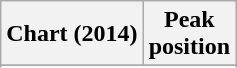<table class="wikitable sortable plainrowheaders">
<tr>
<th>Chart (2014)</th>
<th>Peak<br>position</th>
</tr>
<tr>
</tr>
<tr>
</tr>
<tr>
</tr>
<tr>
</tr>
<tr>
</tr>
<tr>
</tr>
<tr>
</tr>
<tr>
</tr>
<tr>
</tr>
<tr>
</tr>
<tr>
</tr>
<tr>
</tr>
</table>
